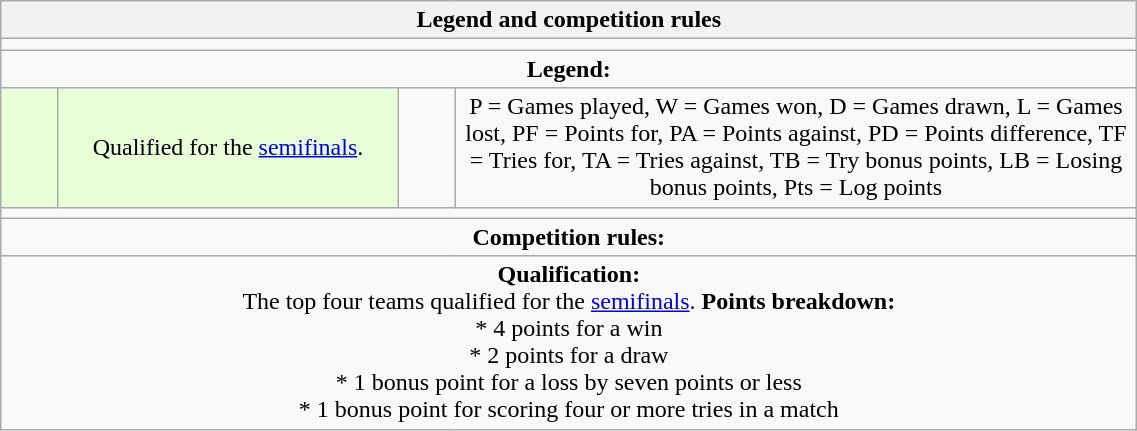<table class="wikitable collapsible collapsed" style="text-align:center; font-size:100%; width:60%;">
<tr>
<th colspan="100%" style="border:0px">Legend and competition rules</th>
</tr>
<tr>
<td colspan="100%"></td>
</tr>
<tr>
<td colspan="100%" style="border:0px"><strong>Legend:</strong></td>
</tr>
<tr>
<td style="width:5%; background:#E8FFD8"></td>
<td style="width:30%; background:#E8FFD8">Qualified for the <a href='#'>semifinals</a>.</td>
<td style="width:5%;"></td>
<td style="width:60%;">P = Games played, W = Games won, D = Games drawn, L = Games lost, PF = Points for, PA = Points against, PD = Points difference, TF = Tries for, TA = Tries against, TB = Try bonus points, LB = Losing bonus points, Pts = Log points</td>
</tr>
<tr>
<td colspan="100%"></td>
</tr>
<tr>
<td colspan="100%" style="border:0px"><strong>Competition rules:</strong></td>
</tr>
<tr>
<td colspan="100%"><strong>Qualification:</strong><br>The top four teams qualified for the <a href='#'>semifinals</a>.
<strong>Points breakdown:</strong><br>* 4 points for a win<br>* 2 points for a draw<br>* 1 bonus point for a loss by seven points or less<br>* 1 bonus point for scoring four or more tries in a match</td>
</tr>
</table>
